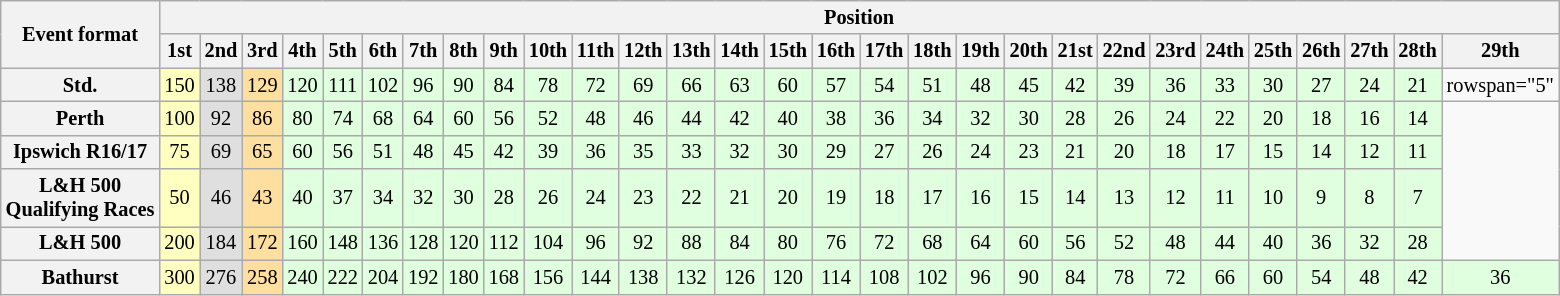<table class="wikitable" style="font-size:85%; text-align:center">
<tr style="background:#f9f9f9">
<th rowspan="2">Event format</th>
<th colspan="29">Position</th>
</tr>
<tr>
<th>1st</th>
<th>2nd</th>
<th>3rd</th>
<th>4th</th>
<th>5th</th>
<th>6th</th>
<th>7th</th>
<th>8th</th>
<th>9th</th>
<th>10th</th>
<th>11th</th>
<th>12th</th>
<th>13th</th>
<th>14th</th>
<th>15th</th>
<th>16th</th>
<th>17th</th>
<th>18th</th>
<th>19th</th>
<th>20th</th>
<th>21st</th>
<th>22nd</th>
<th>23rd</th>
<th>24th</th>
<th>25th</th>
<th>26th</th>
<th>27th</th>
<th>28th</th>
<th>29th</th>
</tr>
<tr>
<th valign="middle">Std.</th>
<td style="background:#ffffbf;">150</td>
<td style="background:#dfdfdf;">138</td>
<td style="background:#ffdf9f;">129</td>
<td style="background:#dfffdf;">120</td>
<td style="background:#dfffdf;">111</td>
<td style="background:#dfffdf;">102</td>
<td style="background:#dfffdf;">96</td>
<td style="background:#dfffdf;">90</td>
<td style="background:#dfffdf;">84</td>
<td style="background:#dfffdf;">78</td>
<td style="background:#dfffdf;">72</td>
<td style="background:#dfffdf;">69</td>
<td style="background:#dfffdf;">66</td>
<td style="background:#dfffdf;">63</td>
<td style="background:#dfffdf;">60</td>
<td style="background:#dfffdf;">57</td>
<td style="background:#dfffdf;">54</td>
<td style="background:#dfffdf;">51</td>
<td style="background:#dfffdf;">48</td>
<td style="background:#dfffdf;">45</td>
<td style="background:#dfffdf;">42</td>
<td style="background:#dfffdf;">39</td>
<td style="background:#dfffdf;">36</td>
<td style="background:#dfffdf;">33</td>
<td style="background:#dfffdf;">30</td>
<td style="background:#dfffdf;">27</td>
<td style="background:#dfffdf;">24</td>
<td style="background:#dfffdf;">21</td>
<td>rowspan="5" </td>
</tr>
<tr>
<th valign="middle">Perth</th>
<td style="background:#ffffbf;">100</td>
<td style="background:#dfdfdf;">92</td>
<td style="background:#ffdf9f;">86</td>
<td style="background:#dfffdf;">80</td>
<td style="background:#dfffdf;">74</td>
<td style="background:#dfffdf;">68</td>
<td style="background:#dfffdf;">64</td>
<td style="background:#dfffdf;">60</td>
<td style="background:#dfffdf;">56</td>
<td style="background:#dfffdf;">52</td>
<td style="background:#dfffdf;">48</td>
<td style="background:#dfffdf;">46</td>
<td style="background:#dfffdf;">44</td>
<td style="background:#dfffdf;">42</td>
<td style="background:#dfffdf;">40</td>
<td style="background:#dfffdf;">38</td>
<td style="background:#dfffdf;">36</td>
<td style="background:#dfffdf;">34</td>
<td style="background:#dfffdf;">32</td>
<td style="background:#dfffdf;">30</td>
<td style="background:#dfffdf;">28</td>
<td style="background:#dfffdf;">26</td>
<td style="background:#dfffdf;">24</td>
<td style="background:#dfffdf;">22</td>
<td style="background:#dfffdf;">20</td>
<td style="background:#dfffdf;">18</td>
<td style="background:#dfffdf;">16</td>
<td style="background:#dfffdf;">14</td>
</tr>
<tr>
<th valign="middle">Ipswich R16/17</th>
<td style="background:#ffffbf;">75</td>
<td style="background:#dfdfdf;">69</td>
<td style="background:#ffdf9f;">65</td>
<td style="background:#dfffdf;">60</td>
<td style="background:#dfffdf;">56</td>
<td style="background:#dfffdf;">51</td>
<td style="background:#dfffdf;">48</td>
<td style="background:#dfffdf;">45</td>
<td style="background:#dfffdf;">42</td>
<td style="background:#dfffdf;">39</td>
<td style="background:#dfffdf;">36</td>
<td style="background:#dfffdf;">35</td>
<td style="background:#dfffdf;">33</td>
<td style="background:#dfffdf;">32</td>
<td style="background:#dfffdf;">30</td>
<td style="background:#dfffdf;">29</td>
<td style="background:#dfffdf;">27</td>
<td style="background:#dfffdf;">26</td>
<td style="background:#dfffdf;">24</td>
<td style="background:#dfffdf;">23</td>
<td style="background:#dfffdf;">21</td>
<td style="background:#dfffdf;">20</td>
<td style="background:#dfffdf;">18</td>
<td style="background:#dfffdf;">17</td>
<td style="background:#dfffdf;">15</td>
<td style="background:#dfffdf;">14</td>
<td style="background:#dfffdf;">12</td>
<td style="background:#dfffdf;">11</td>
</tr>
<tr>
<th valign="middle">L&H 500<br>Qualifying Races</th>
<td style="background:#ffffbf;">50</td>
<td style="background:#dfdfdf;">46</td>
<td style="background:#ffdf9f;">43</td>
<td style="background:#dfffdf;">40</td>
<td style="background:#dfffdf;">37</td>
<td style="background:#dfffdf;">34</td>
<td style="background:#dfffdf;">32</td>
<td style="background:#dfffdf;">30</td>
<td style="background:#dfffdf;">28</td>
<td style="background:#dfffdf;">26</td>
<td style="background:#dfffdf;">24</td>
<td style="background:#dfffdf;">23</td>
<td style="background:#dfffdf;">22</td>
<td style="background:#dfffdf;">21</td>
<td style="background:#dfffdf;">20</td>
<td style="background:#dfffdf;">19</td>
<td style="background:#dfffdf;">18</td>
<td style="background:#dfffdf;">17</td>
<td style="background:#dfffdf;">16</td>
<td style="background:#dfffdf;">15</td>
<td style="background:#dfffdf;">14</td>
<td style="background:#dfffdf;">13</td>
<td style="background:#dfffdf;">12</td>
<td style="background:#dfffdf;">11</td>
<td style="background:#dfffdf;">10</td>
<td style="background:#dfffdf;">9</td>
<td style="background:#dfffdf;">8</td>
<td style="background:#dfffdf;">7</td>
</tr>
<tr>
<th valign="middle">L&H 500</th>
<td style="background:#ffffbf;">200</td>
<td style="background:#dfdfdf;">184</td>
<td style="background:#ffdf9f;">172</td>
<td style="background:#dfffdf;">160</td>
<td style="background:#dfffdf;">148</td>
<td style="background:#dfffdf;">136</td>
<td style="background:#dfffdf;">128</td>
<td style="background:#dfffdf;">120</td>
<td style="background:#dfffdf;">112</td>
<td style="background:#dfffdf;">104</td>
<td style="background:#dfffdf;">96</td>
<td style="background:#dfffdf;">92</td>
<td style="background:#dfffdf;">88</td>
<td style="background:#dfffdf;">84</td>
<td style="background:#dfffdf;">80</td>
<td style="background:#dfffdf;">76</td>
<td style="background:#dfffdf;">72</td>
<td style="background:#dfffdf;">68</td>
<td style="background:#dfffdf;">64</td>
<td style="background:#dfffdf;">60</td>
<td style="background:#dfffdf;">56</td>
<td style="background:#dfffdf;">52</td>
<td style="background:#dfffdf;">48</td>
<td style="background:#dfffdf;">44</td>
<td style="background:#dfffdf;">40</td>
<td style="background:#dfffdf;">36</td>
<td style="background:#dfffdf;">32</td>
<td style="background:#dfffdf;">28</td>
</tr>
<tr>
<th valign="middle">Bathurst</th>
<td style="background:#ffffbf;">300</td>
<td style="background:#dfdfdf;">276</td>
<td style="background:#ffdf9f;">258</td>
<td style="background:#dfffdf;">240</td>
<td style="background:#dfffdf;">222</td>
<td style="background:#dfffdf;">204</td>
<td style="background:#dfffdf;">192</td>
<td style="background:#dfffdf;">180</td>
<td style="background:#dfffdf;">168</td>
<td style="background:#dfffdf;">156</td>
<td style="background:#dfffdf;">144</td>
<td style="background:#dfffdf;">138</td>
<td style="background:#dfffdf;">132</td>
<td style="background:#dfffdf;">126</td>
<td style="background:#dfffdf;">120</td>
<td style="background:#dfffdf;">114</td>
<td style="background:#dfffdf;">108</td>
<td style="background:#dfffdf;">102</td>
<td style="background:#dfffdf;">96</td>
<td style="background:#dfffdf;">90</td>
<td style="background:#dfffdf;">84</td>
<td style="background:#dfffdf;">78</td>
<td style="background:#dfffdf;">72</td>
<td style="background:#dfffdf;">66</td>
<td style="background:#dfffdf;">60</td>
<td style="background:#dfffdf;">54</td>
<td style="background:#dfffdf;">48</td>
<td style="background:#dfffdf;">42</td>
<td style="background:#dfffdf;">36</td>
</tr>
</table>
